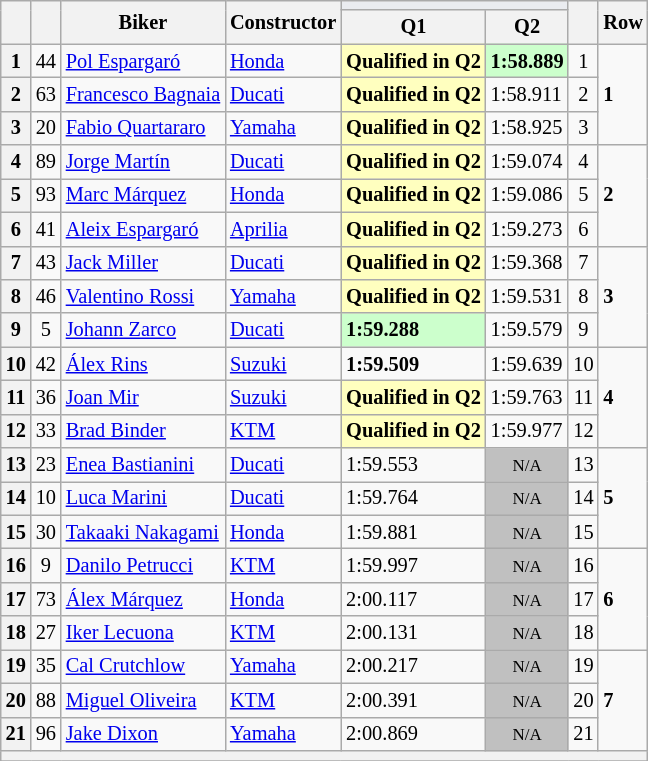<table class="wikitable sortable" style="font-size: 85%;">
<tr>
<th rowspan="2"></th>
<th rowspan="2"></th>
<th rowspan="2">Biker</th>
<th rowspan="2">Constructor</th>
<th colspan="2" style="background:#eaecf0; text-align:center;"></th>
<th rowspan="2"></th>
<th rowspan="2">Row</th>
</tr>
<tr>
<th scope="col">Q1</th>
<th scope="col">Q2</th>
</tr>
<tr>
<th scope="row">1</th>
<td align="center">44</td>
<td> <a href='#'>Pol Espargaró</a></td>
<td><a href='#'>Honda</a></td>
<td style="background:#ffffbf;"><strong>Qualified in Q2</strong></td>
<td style="background:#ccffcc;"><strong>1:58.889</strong></td>
<td align="center">1</td>
<td rowspan="3"><strong>1</strong></td>
</tr>
<tr>
<th scope="row">2</th>
<td align="center">63</td>
<td> <a href='#'>Francesco Bagnaia</a></td>
<td><a href='#'>Ducati</a></td>
<td style="background:#ffffbf;"><strong>Qualified in Q2</strong></td>
<td>1:58.911</td>
<td align="center">2</td>
</tr>
<tr>
<th scope="row">3</th>
<td align="center">20</td>
<td> <a href='#'>Fabio Quartararo</a></td>
<td><a href='#'>Yamaha</a></td>
<td style="background:#ffffbf;"><strong>Qualified in Q2</strong></td>
<td>1:58.925</td>
<td align="center">3</td>
</tr>
<tr>
<th scope="row">4</th>
<td align="center">89</td>
<td> <a href='#'>Jorge Martín</a></td>
<td><a href='#'>Ducati</a></td>
<td style="background:#ffffbf;"><strong>Qualified in Q2</strong></td>
<td>1:59.074</td>
<td align="center">4</td>
<td rowspan="3"><strong>2</strong></td>
</tr>
<tr>
<th scope="row">5</th>
<td align="center">93</td>
<td> <a href='#'>Marc Márquez</a></td>
<td><a href='#'>Honda</a></td>
<td style="background:#ffffbf;"><strong>Qualified in Q2</strong></td>
<td>1:59.086</td>
<td align="center">5</td>
</tr>
<tr>
<th scope="row">6</th>
<td align="center">41</td>
<td> <a href='#'>Aleix Espargaró</a></td>
<td><a href='#'>Aprilia</a></td>
<td style="background:#ffffbf;"><strong>Qualified in Q2</strong></td>
<td>1:59.273</td>
<td align="center">6</td>
</tr>
<tr>
<th scope="row">7</th>
<td align="center">43</td>
<td> <a href='#'>Jack Miller</a></td>
<td><a href='#'>Ducati</a></td>
<td style="background:#ffffbf;"><strong>Qualified in Q2</strong></td>
<td>1:59.368</td>
<td align="center">7</td>
<td rowspan="3"><strong>3</strong></td>
</tr>
<tr>
<th scope="row">8</th>
<td align="center">46</td>
<td> <a href='#'>Valentino Rossi</a></td>
<td><a href='#'>Yamaha</a></td>
<td style="background:#ffffbf;"><strong>Qualified in Q2</strong></td>
<td>1:59.531</td>
<td align="center">8</td>
</tr>
<tr>
<th scope="row">9</th>
<td align="center">5</td>
<td> <a href='#'>Johann Zarco</a></td>
<td><a href='#'>Ducati</a></td>
<td style="background:#ccffcc;"><strong>1:59.288</strong></td>
<td>1:59.579</td>
<td align="center">9</td>
</tr>
<tr>
<th scope="row">10</th>
<td align="center">42</td>
<td> <a href='#'>Álex Rins</a></td>
<td><a href='#'>Suzuki</a></td>
<td><strong>1:59.509</strong></td>
<td>1:59.639</td>
<td align="center">10</td>
<td rowspan="3"><strong>4</strong></td>
</tr>
<tr>
<th scope="row">11</th>
<td align="center">36</td>
<td> <a href='#'>Joan Mir</a></td>
<td><a href='#'>Suzuki</a></td>
<td style="background:#ffffbf;"><strong>Qualified in Q2</strong></td>
<td>1:59.763</td>
<td align="center">11</td>
</tr>
<tr>
<th scope="row">12</th>
<td align="center">33</td>
<td> <a href='#'>Brad Binder</a></td>
<td><a href='#'>KTM</a></td>
<td style="background:#ffffbf;"><strong>Qualified in Q2</strong></td>
<td>1:59.977</td>
<td align="center">12</td>
</tr>
<tr>
<th scope="row">13</th>
<td align="center">23</td>
<td> <a href='#'>Enea Bastianini</a></td>
<td><a href='#'>Ducati</a></td>
<td>1:59.553</td>
<td style="background: silver" align="center" data-sort-value="13"><small>N/A</small></td>
<td align="center">13</td>
<td rowspan="3"><strong>5</strong></td>
</tr>
<tr>
<th scope="row">14</th>
<td align="center">10</td>
<td> <a href='#'>Luca Marini</a></td>
<td><a href='#'>Ducati</a></td>
<td>1:59.764</td>
<td style="background: silver" align="center" data-sort-value="14"><small>N/A</small></td>
<td align="center">14</td>
</tr>
<tr>
<th scope="row">15</th>
<td align="center">30</td>
<td> <a href='#'>Takaaki Nakagami</a></td>
<td><a href='#'>Honda</a></td>
<td>1:59.881</td>
<td style="background: silver" align="center" data-sort-value="15"><small>N/A</small></td>
<td align="center">15</td>
</tr>
<tr>
<th scope="row">16</th>
<td align="center">9</td>
<td> <a href='#'>Danilo Petrucci</a></td>
<td><a href='#'>KTM</a></td>
<td>1:59.997</td>
<td style="background: silver" align="center" data-sort-value="16"><small>N/A</small></td>
<td align="center">16</td>
<td rowspan="3"><strong>6</strong></td>
</tr>
<tr>
<th scope="row">17</th>
<td align="center">73</td>
<td> <a href='#'>Álex Márquez</a></td>
<td><a href='#'>Honda</a></td>
<td>2:00.117</td>
<td style="background: silver" align="center" data-sort-value="17"><small>N/A</small></td>
<td align="center">17</td>
</tr>
<tr>
<th scope="row">18</th>
<td align="center">27</td>
<td> <a href='#'>Iker Lecuona</a></td>
<td><a href='#'>KTM</a></td>
<td>2:00.131</td>
<td style="background: silver" align="center" data-sort-value="18"><small>N/A</small></td>
<td align="center">18</td>
</tr>
<tr>
<th scope="row">19</th>
<td align="center">35</td>
<td> <a href='#'>Cal Crutchlow</a></td>
<td><a href='#'>Yamaha</a></td>
<td>2:00.217</td>
<td style="background: silver" align="center" data-sort-value="19"><small>N/A</small></td>
<td align="center">19</td>
<td rowspan="3"><strong>7</strong></td>
</tr>
<tr>
<th scope="row">20</th>
<td align="center">88</td>
<td> <a href='#'>Miguel Oliveira</a></td>
<td><a href='#'>KTM</a></td>
<td>2:00.391</td>
<td style="background: silver" align="center" data-sort-value="20"><small>N/A</small></td>
<td align="center">20</td>
</tr>
<tr>
<th scope="row">21</th>
<td align="center">96</td>
<td> <a href='#'>Jake Dixon</a></td>
<td><a href='#'>Yamaha</a></td>
<td>2:00.869</td>
<td style="background: silver" align="center" data-sort-value="21"><small>N/A</small></td>
<td align="center">21</td>
</tr>
<tr>
<th colspan=9></th>
</tr>
<tr>
</tr>
</table>
